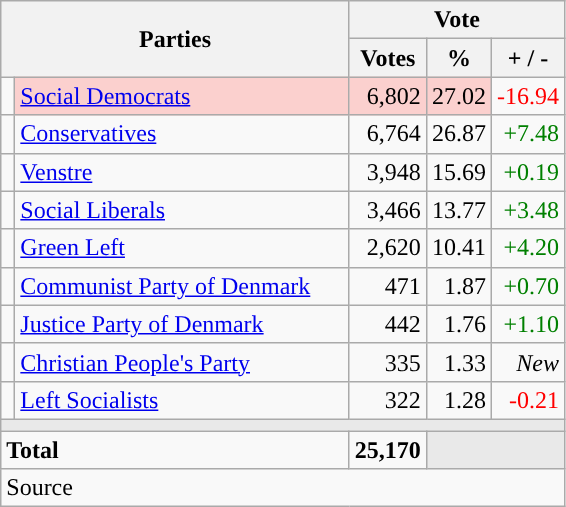<table class="wikitable" style="text-align:right;">
<tr>
<th style="text-align:centre;" rowspan="2" colspan="2" width="225">Parties</th>
<th colspan="3">Vote</th>
</tr>
<tr>
<th width="15">Votes</th>
<th width="15">%</th>
<th width="15">+ / -</th>
</tr>
<tr>
<td width="2" style="color:inherit;background:"></td>
<td bgcolor=#fbd0ce  align="left"><a href='#'>Social Democrats</a></td>
<td bgcolor=#fbd0ce>6,802</td>
<td bgcolor=#fbd0ce>27.02</td>
<td style=color:red;>-16.94</td>
</tr>
<tr>
<td width="2" style="color:inherit;background:"></td>
<td align="left"><a href='#'>Conservatives</a></td>
<td>6,764</td>
<td>26.87</td>
<td style=color:green;>+7.48</td>
</tr>
<tr>
<td width="2" style="color:inherit;background:"></td>
<td align="left"><a href='#'>Venstre</a></td>
<td>3,948</td>
<td>15.69</td>
<td style=color:green;>+0.19</td>
</tr>
<tr>
<td width="2" style="color:inherit;background:"></td>
<td align="left"><a href='#'>Social Liberals</a></td>
<td>3,466</td>
<td>13.77</td>
<td style=color:green;>+3.48</td>
</tr>
<tr>
<td width="2" style="color:inherit;background:"></td>
<td align="left"><a href='#'>Green Left</a></td>
<td>2,620</td>
<td>10.41</td>
<td style=color:green;>+4.20</td>
</tr>
<tr>
<td width="2" style="color:inherit;background:"></td>
<td align="left"><a href='#'>Communist Party of Denmark</a></td>
<td>471</td>
<td>1.87</td>
<td style=color:green;>+0.70</td>
</tr>
<tr>
<td width="2" style="color:inherit;background:"></td>
<td align="left"><a href='#'>Justice Party of Denmark</a></td>
<td>442</td>
<td>1.76</td>
<td style=color:green;>+1.10</td>
</tr>
<tr>
<td width="2" style="color:inherit;background:"></td>
<td align="left"><a href='#'>Christian People's Party</a></td>
<td>335</td>
<td>1.33</td>
<td><em>New</em></td>
</tr>
<tr>
<td width="2" style="color:inherit;background:"></td>
<td align="left"><a href='#'>Left Socialists</a></td>
<td>322</td>
<td>1.28</td>
<td style=color:red;>-0.21</td>
</tr>
<tr>
<td colspan="7" bgcolor="#E9E9E9"></td>
</tr>
<tr>
<td align="left" colspan="2"><strong>Total</strong></td>
<td><strong>25,170</strong></td>
<td bgcolor="#E9E9E9" colspan="2"></td>
</tr>
<tr>
<td align="left" colspan="6">Source</td>
</tr>
</table>
